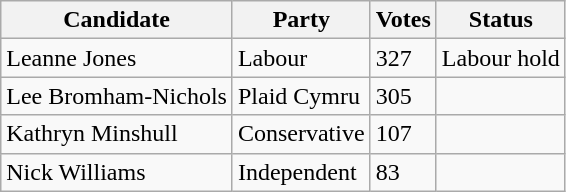<table class="wikitable sortable">
<tr>
<th>Candidate</th>
<th>Party</th>
<th>Votes</th>
<th>Status</th>
</tr>
<tr>
<td>Leanne Jones</td>
<td>Labour</td>
<td>327</td>
<td>Labour hold</td>
</tr>
<tr>
<td>Lee Bromham-Nichols</td>
<td>Plaid Cymru</td>
<td>305</td>
<td></td>
</tr>
<tr>
<td>Kathryn Minshull</td>
<td>Conservative</td>
<td>107</td>
<td></td>
</tr>
<tr>
<td>Nick Williams</td>
<td>Independent</td>
<td>83</td>
<td></td>
</tr>
</table>
